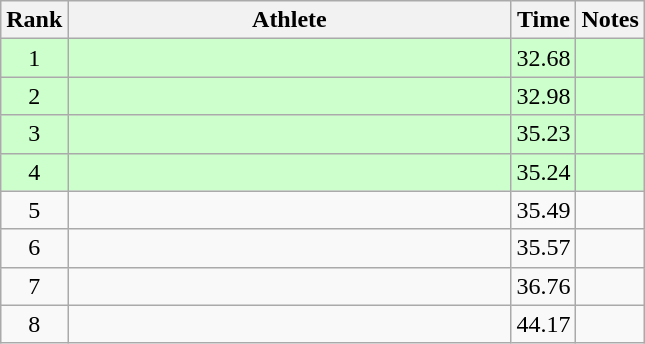<table class="wikitable" style="text-align:center">
<tr>
<th>Rank</th>
<th Style="width:18em">Athlete</th>
<th>Time</th>
<th>Notes</th>
</tr>
<tr style="background:#cfc">
<td>1</td>
<td style="text-align:left"></td>
<td>32.68</td>
<td></td>
</tr>
<tr style="background:#cfc">
<td>2</td>
<td style="text-align:left"></td>
<td>32.98</td>
<td></td>
</tr>
<tr style="background:#cfc">
<td>3</td>
<td style="text-align:left"></td>
<td>35.23</td>
<td></td>
</tr>
<tr style="background:#cfc">
<td>4</td>
<td style="text-align:left"></td>
<td>35.24</td>
<td></td>
</tr>
<tr>
<td>5</td>
<td style="text-align:left"></td>
<td>35.49</td>
<td></td>
</tr>
<tr>
<td>6</td>
<td style="text-align:left"></td>
<td>35.57</td>
<td></td>
</tr>
<tr>
<td>7</td>
<td style="text-align:left"></td>
<td>36.76</td>
<td></td>
</tr>
<tr>
<td>8</td>
<td style="text-align:left"></td>
<td>44.17</td>
<td></td>
</tr>
</table>
